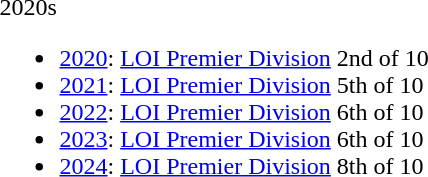<table>
<tr>
<td><br>2020s<ul><li><a href='#'>2020</a>: <a href='#'>LOI Premier Division</a> 2nd of 10</li><li><a href='#'>2021</a>: <a href='#'>LOI Premier Division</a> 5th of 10</li><li><a href='#'>2022</a>: <a href='#'>LOI Premier Division</a> 6th of 10</li><li><a href='#'>2023</a>: <a href='#'>LOI Premier Division</a> 6th of 10</li><li><a href='#'>2024</a>: <a href='#'>LOI Premier Division</a> 8th of 10</li></ul></td>
</tr>
</table>
